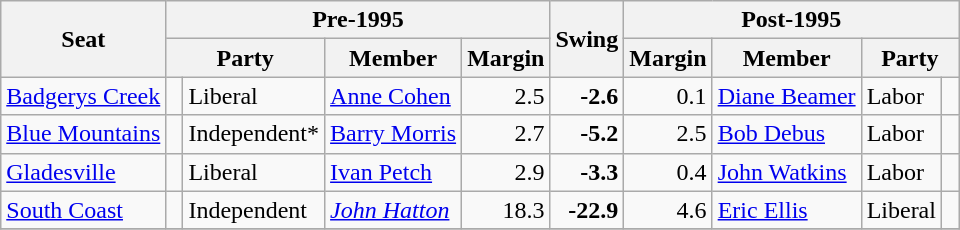<table class="wikitable">
<tr>
<th rowspan="2">Seat</th>
<th colspan="4">Pre-1995</th>
<th rowspan="2">Swing</th>
<th colspan="4">Post-1995</th>
</tr>
<tr>
<th colspan="2">Party</th>
<th>Member</th>
<th>Margin</th>
<th>Margin</th>
<th>Member</th>
<th colspan="2">Party</th>
</tr>
<tr>
<td><a href='#'>Badgerys Creek</a></td>
<td> </td>
<td>Liberal</td>
<td><a href='#'>Anne Cohen</a></td>
<td style="text-align:right;">2.5</td>
<td style="text-align:right;"><strong>-2.6</strong></td>
<td style="text-align:right;">0.1</td>
<td><a href='#'>Diane Beamer</a></td>
<td>Labor</td>
<td> </td>
</tr>
<tr>
<td><a href='#'>Blue Mountains</a></td>
<td> </td>
<td>Independent*</td>
<td><a href='#'>Barry Morris</a></td>
<td style="text-align:right;">2.7</td>
<td style="text-align:right;"><strong>-5.2</strong></td>
<td style="text-align:right;">2.5</td>
<td><a href='#'>Bob Debus</a></td>
<td>Labor</td>
<td> </td>
</tr>
<tr>
<td><a href='#'>Gladesville</a></td>
<td> </td>
<td>Liberal</td>
<td><a href='#'>Ivan Petch</a></td>
<td style="text-align:right;">2.9</td>
<td style="text-align:right;"><strong>-3.3</strong></td>
<td style="text-align:right;">0.4</td>
<td><a href='#'>John Watkins</a></td>
<td>Labor</td>
<td> </td>
</tr>
<tr>
<td><a href='#'>South Coast</a></td>
<td> </td>
<td>Independent</td>
<td><em><a href='#'>John Hatton</a></em></td>
<td style="text-align:right;">18.3</td>
<td style="text-align:right;"><strong>-22.9</strong></td>
<td style="text-align:right;">4.6</td>
<td><a href='#'>Eric Ellis</a></td>
<td>Liberal</td>
<td> </td>
</tr>
<tr>
</tr>
</table>
